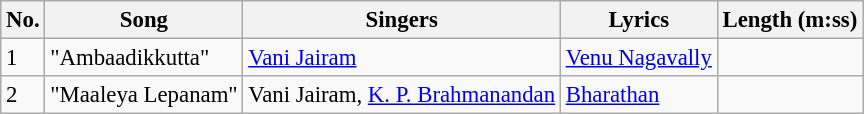<table class="wikitable" style="font-size:95%;">
<tr>
<th>No.</th>
<th>Song</th>
<th>Singers</th>
<th>Lyrics</th>
<th>Length (m:ss)</th>
</tr>
<tr>
<td>1</td>
<td>"Ambaadikkutta"</td>
<td><a href='#'>Vani Jairam</a></td>
<td><a href='#'>Venu Nagavally</a></td>
<td></td>
</tr>
<tr>
<td>2</td>
<td>"Maaleya Lepanam"</td>
<td>Vani Jairam, <a href='#'>K. P. Brahmanandan</a></td>
<td><a href='#'>Bharathan</a></td>
<td></td>
</tr>
</table>
